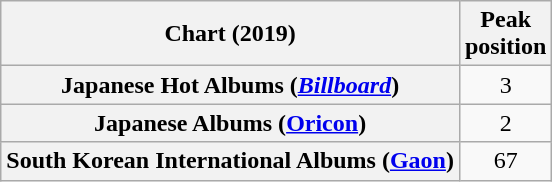<table class="wikitable plainrowheaders" style="text-align:center">
<tr>
<th scope="col">Chart (2019)</th>
<th scope="col">Peak<br> position</th>
</tr>
<tr>
<th scope="row">Japanese Hot Albums (<em><a href='#'>Billboard</a></em>)</th>
<td>3</td>
</tr>
<tr>
<th scope="row">Japanese Albums (<a href='#'>Oricon</a>)</th>
<td>2</td>
</tr>
<tr>
<th scope="row">South Korean International Albums (<a href='#'>Gaon</a>)</th>
<td>67</td>
</tr>
</table>
